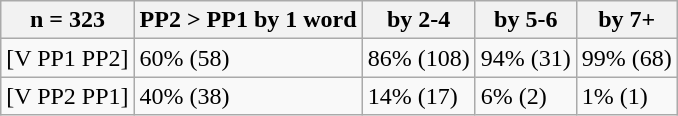<table class="wikitable">
<tr>
<th>n = 323</th>
<th>PP2 > PP1 by 1 word</th>
<th>by 2-4</th>
<th>by 5-6</th>
<th>by 7+</th>
</tr>
<tr>
<td>[V PP1 PP2]</td>
<td>60% (58)</td>
<td>86% (108)</td>
<td>94% (31)</td>
<td>99% (68)</td>
</tr>
<tr>
<td>[V PP2 PP1]</td>
<td>40% (38)</td>
<td>14% (17)</td>
<td>6% (2)</td>
<td>1% (1)</td>
</tr>
</table>
